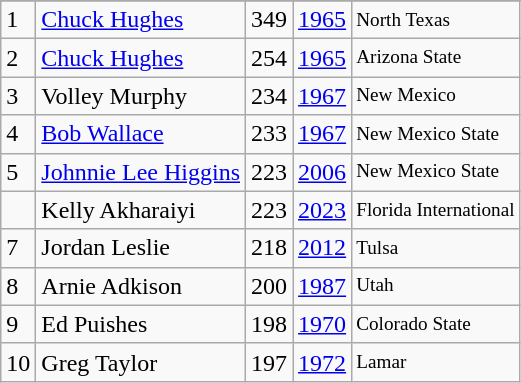<table class="wikitable">
<tr>
</tr>
<tr>
<td>1</td>
<td><a href='#'>Chuck Hughes</a></td>
<td>349</td>
<td><a href='#'>1965</a></td>
<td style="font-size:80%;">North Texas</td>
</tr>
<tr>
<td>2</td>
<td><a href='#'>Chuck Hughes</a></td>
<td>254</td>
<td><a href='#'>1965</a></td>
<td style="font-size:80%;">Arizona State</td>
</tr>
<tr>
<td>3</td>
<td>Volley Murphy</td>
<td>234</td>
<td><a href='#'>1967</a></td>
<td style="font-size:80%;">New Mexico</td>
</tr>
<tr>
<td>4</td>
<td><a href='#'>Bob Wallace</a></td>
<td>233</td>
<td><a href='#'>1967</a></td>
<td style="font-size:80%;">New Mexico State</td>
</tr>
<tr>
<td>5</td>
<td><a href='#'>Johnnie Lee Higgins</a></td>
<td>223</td>
<td><a href='#'>2006</a></td>
<td style="font-size:80%;">New Mexico State</td>
</tr>
<tr>
<td></td>
<td>Kelly Akharaiyi</td>
<td>223</td>
<td><a href='#'>2023</a></td>
<td style="font-size:80%;">Florida International</td>
</tr>
<tr>
<td>7</td>
<td>Jordan Leslie</td>
<td>218</td>
<td><a href='#'>2012</a></td>
<td style="font-size:80%;">Tulsa</td>
</tr>
<tr>
<td>8</td>
<td>Arnie Adkison</td>
<td>200</td>
<td><a href='#'>1987</a></td>
<td style="font-size:80%;">Utah</td>
</tr>
<tr>
<td>9</td>
<td>Ed Puishes</td>
<td>198</td>
<td><a href='#'>1970</a></td>
<td style="font-size:80%;">Colorado State</td>
</tr>
<tr>
<td>10</td>
<td>Greg Taylor</td>
<td>197</td>
<td><a href='#'>1972</a></td>
<td style="font-size:80%;">Lamar</td>
</tr>
</table>
